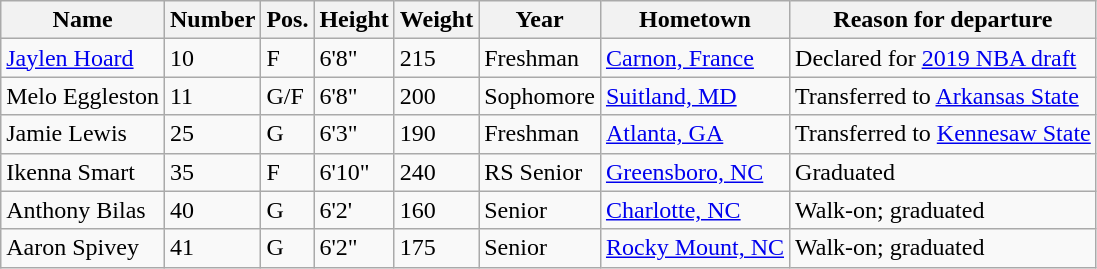<table class="wikitable sortable" border="1">
<tr>
<th>Name</th>
<th>Number</th>
<th>Pos.</th>
<th>Height</th>
<th>Weight</th>
<th>Year</th>
<th>Hometown</th>
<th class="unsortable">Reason for departure</th>
</tr>
<tr>
<td><a href='#'>Jaylen Hoard</a></td>
<td>10</td>
<td>F</td>
<td>6'8"</td>
<td>215</td>
<td>Freshman</td>
<td><a href='#'>Carnon, France</a></td>
<td>Declared for <a href='#'>2019 NBA draft</a></td>
</tr>
<tr>
<td>Melo Eggleston</td>
<td>11</td>
<td>G/F</td>
<td>6'8"</td>
<td>200</td>
<td>Sophomore</td>
<td><a href='#'>Suitland, MD</a></td>
<td>Transferred to <a href='#'>Arkansas State</a></td>
</tr>
<tr>
<td>Jamie Lewis</td>
<td>25</td>
<td>G</td>
<td>6'3"</td>
<td>190</td>
<td>Freshman</td>
<td><a href='#'>Atlanta, GA</a></td>
<td>Transferred to <a href='#'>Kennesaw State</a></td>
</tr>
<tr>
<td>Ikenna Smart</td>
<td>35</td>
<td>F</td>
<td>6'10"</td>
<td>240</td>
<td>RS Senior</td>
<td><a href='#'>Greensboro, NC</a></td>
<td>Graduated</td>
</tr>
<tr>
<td>Anthony Bilas</td>
<td>40</td>
<td>G</td>
<td>6'2'</td>
<td>160</td>
<td>Senior</td>
<td><a href='#'>Charlotte, NC</a></td>
<td>Walk-on; graduated</td>
</tr>
<tr>
<td>Aaron Spivey</td>
<td>41</td>
<td>G</td>
<td>6'2"</td>
<td>175</td>
<td>Senior</td>
<td><a href='#'>Rocky Mount, NC</a></td>
<td>Walk-on; graduated</td>
</tr>
</table>
